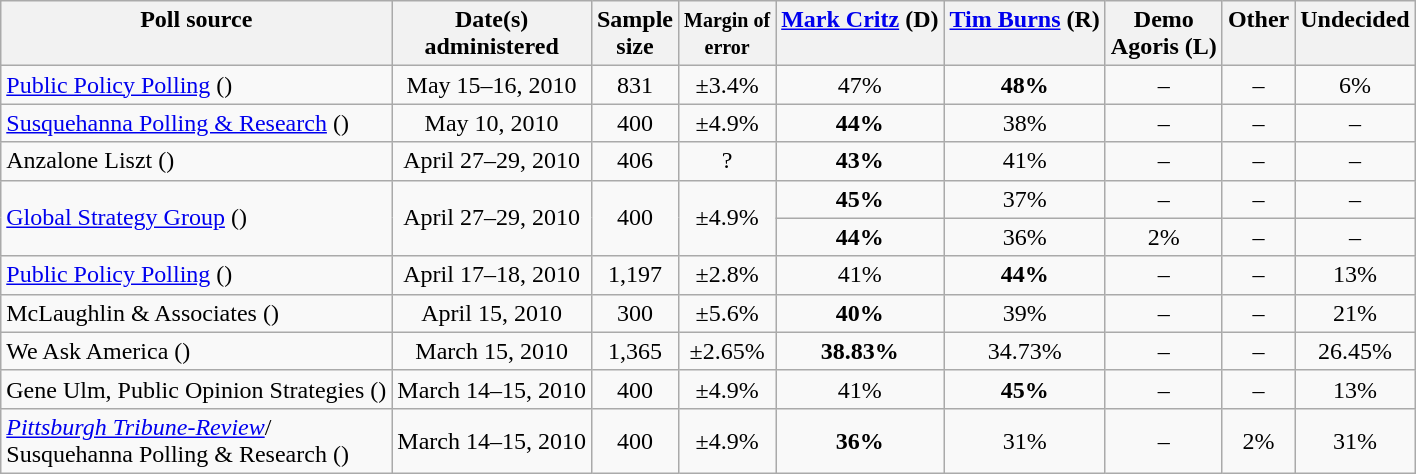<table class="wikitable" style="text-align:center;">
<tr valign="top">
<th>Poll source</th>
<th>Date(s)<br> administered</th>
<th>Sample<br>size</th>
<th><small>Margin of<br>error</small></th>
<th><a href='#'>Mark Critz</a> (D)</th>
<th><a href='#'>Tim Burns</a> (R)</th>
<th>Demo<br>Agoris (L)</th>
<th>Other</th>
<th>Undecided</th>
</tr>
<tr>
<td align=left><a href='#'>Public Policy Polling</a> ()</td>
<td>May 15–16, 2010</td>
<td>831</td>
<td>±3.4%</td>
<td>47%</td>
<td><strong>48%</strong></td>
<td>–</td>
<td>–</td>
<td>6%</td>
</tr>
<tr>
<td align=left><a href='#'>Susquehanna Polling & Research</a> ()</td>
<td>May 10, 2010</td>
<td>400</td>
<td>±4.9%</td>
<td><strong>44%</strong></td>
<td>38%</td>
<td>–</td>
<td>–</td>
<td>–</td>
</tr>
<tr>
<td align=left>Anzalone Liszt ()</td>
<td>April 27–29, 2010</td>
<td>406</td>
<td>?</td>
<td><strong>43%</strong></td>
<td>41%</td>
<td>–</td>
<td>–</td>
<td>–</td>
</tr>
<tr>
<td style="text-align:left;" rowspan="2"><a href='#'>Global Strategy Group</a> ()</td>
<td rowspan=2>April 27–29, 2010</td>
<td rowspan=2>400</td>
<td rowspan=2>±4.9%</td>
<td><strong>45%</strong></td>
<td>37%</td>
<td>–</td>
<td>–</td>
<td>–</td>
</tr>
<tr>
<td><strong>44%</strong></td>
<td>36%</td>
<td>2%</td>
<td>–</td>
<td>–</td>
</tr>
<tr>
<td align=left><a href='#'>Public Policy Polling</a> ()</td>
<td>April 17–18, 2010</td>
<td>1,197</td>
<td>±2.8%</td>
<td>41%</td>
<td><strong>44%</strong></td>
<td>–</td>
<td>–</td>
<td>13%</td>
</tr>
<tr>
<td align=left>McLaughlin & Associates ()</td>
<td>April 15, 2010</td>
<td>300</td>
<td>±5.6%</td>
<td><strong>40%</strong></td>
<td>39%</td>
<td>–</td>
<td>–</td>
<td>21%</td>
</tr>
<tr>
<td align=left>We Ask America ()</td>
<td>March 15, 2010</td>
<td>1,365</td>
<td>±2.65%</td>
<td><strong>38.83%</strong></td>
<td>34.73%</td>
<td>–</td>
<td>–</td>
<td>26.45%</td>
</tr>
<tr>
<td align=left>Gene Ulm, Public Opinion Strategies ()</td>
<td>March 14–15, 2010</td>
<td>400</td>
<td>±4.9%</td>
<td>41%</td>
<td><strong>45%</strong></td>
<td>–</td>
<td>–</td>
<td>13%</td>
</tr>
<tr>
<td align=left><em><a href='#'>Pittsburgh Tribune-Review</a></em>/<br>Susquehanna Polling & Research ()</td>
<td>March 14–15, 2010</td>
<td>400</td>
<td>±4.9%</td>
<td><strong>36%</strong></td>
<td>31%</td>
<td>–</td>
<td>2%</td>
<td>31%</td>
</tr>
</table>
